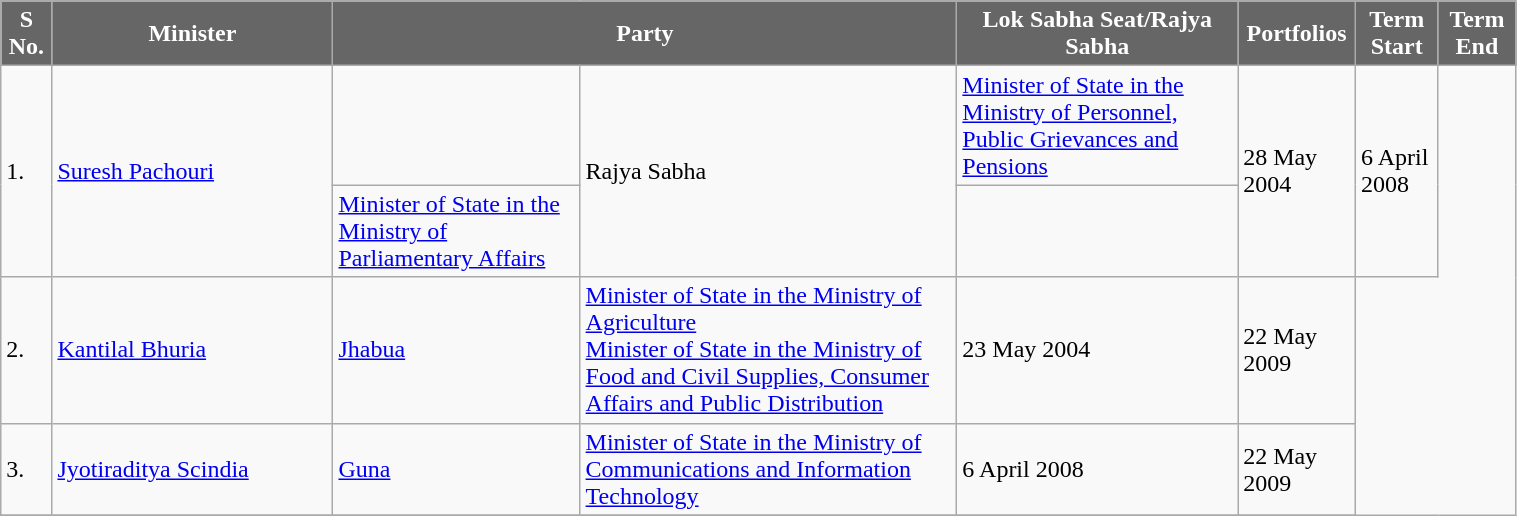<table class="wikitable" width="80%" style="font-size: x-big;">
<tr>
<th style="background-color:#666666; color:white">S No.</th>
<th style="background-color:#666666; color:white; width:180px">Minister</th>
<th colspan="2" style="background-color:#666666; color:white">Party</th>
<th style="background-color:#666666; color:white">Lok Sabha Seat/Rajya Sabha</th>
<th style="background-color:#666666; color:white">Portfolios</th>
<th style="background-color:#666666; color:white">Term Start</th>
<th style="background-color:#666666; color:white">Term End</th>
</tr>
<tr>
<td rowspan=2>1.</td>
<td rowspan=2><a href='#'>Suresh Pachouri</a></td>
<td></td>
<td rowspan=2>Rajya Sabha</td>
<td><a href='#'>Minister of State in the Ministry of Personnel, Public Grievances and Pensions</a></td>
<td rowspan=2>28 May 2004</td>
<td rowspan=2>6 April 2008</td>
</tr>
<tr>
<td><a href='#'>Minister of State in the Ministry of Parliamentary Affairs</a></td>
</tr>
<tr>
<td>2.</td>
<td><a href='#'>Kantilal Bhuria</a></td>
<td><a href='#'>Jhabua</a></td>
<td><a href='#'>Minister of State in the Ministry of Agriculture</a><br><a href='#'>Minister of State in the Ministry of Food and Civil Supplies, Consumer Affairs and Public Distribution</a></td>
<td>23 May 2004</td>
<td>22 May 2009</td>
</tr>
<tr>
<td>3.</td>
<td><a href='#'>Jyotiraditya Scindia</a></td>
<td><a href='#'>Guna</a></td>
<td><a href='#'>Minister of State in the Ministry of Communications and Information Technology</a></td>
<td>6 April 2008</td>
<td>22 May 2009</td>
</tr>
<tr>
</tr>
</table>
